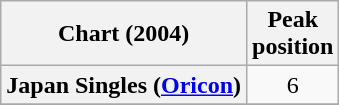<table class="wikitable plainrowheaders" style="text-align:center">
<tr>
<th scope="col">Chart (2004)</th>
<th scope="col">Peak<br>position</th>
</tr>
<tr>
<th scope="row">Japan Singles (<a href='#'>Oricon</a>)</th>
<td style="text-align:center;">6</td>
</tr>
<tr>
</tr>
</table>
